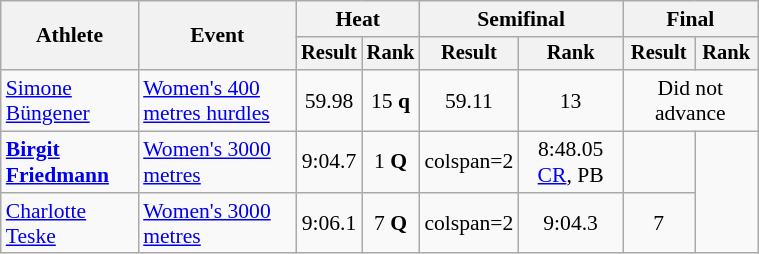<table class="wikitable" style="font-size:90%; width:40%">
<tr>
<th rowspan="2">Athlete</th>
<th rowspan="2">Event</th>
<th colspan="2">Heat</th>
<th colspan="2">Semifinal</th>
<th colspan="2">Final</th>
</tr>
<tr style="font-size:95%">
<th>Result</th>
<th>Rank</th>
<th>Result</th>
<th>Rank</th>
<th>Result</th>
<th>Rank</th>
</tr>
<tr align=center>
<td align=left><a href='#'>Simone Büngener</a></td>
<td align=left><a href='#'>Women's 400 metres hurdles</a></td>
<td>59.98</td>
<td>15 <strong>q</strong></td>
<td>59.11</td>
<td>13</td>
<td colspan=2>Did not advance</td>
</tr>
<tr align=center>
<td align=left><strong><a href='#'>Birgit Friedmann</a></strong></td>
<td align=left><a href='#'>Women's 3000 metres</a></td>
<td>9:04.7</td>
<td>1 <strong>Q</strong></td>
<td>colspan=2 </td>
<td>8:48.05 <a href='#'>CR</a>, PB</td>
<td></td>
</tr>
<tr align=center>
<td align=left><a href='#'>Charlotte Teske</a></td>
<td align=left><a href='#'>Women's 3000 metres</a></td>
<td>9:06.1</td>
<td>7 <strong>Q</strong></td>
<td>colspan=2 </td>
<td>9:04.3</td>
<td>7</td>
</tr>
</table>
